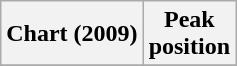<table class="wikitable plainrowheaders">
<tr>
<th scope="col">Chart (2009)</th>
<th scope="col">Peak<br>position</th>
</tr>
<tr>
</tr>
</table>
